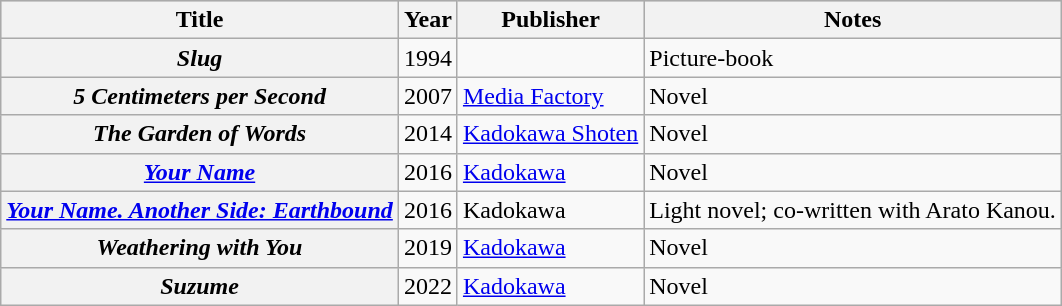<table class="wikitable plainrowheaders sortable">
<tr style="background:#ccc; text-align:center;">
<th scope="col">Title</th>
<th scope="col">Year</th>
<th scope="col">Publisher</th>
<th scope="col">Notes</th>
</tr>
<tr>
<th scope="row"><em>Slug</em></th>
<td style="text-align:center;">1994</td>
<td></td>
<td>Picture-book</td>
</tr>
<tr>
<th scope="row"><em>5 Centimeters per Second</em></th>
<td style="text-align:center;">2007</td>
<td><a href='#'>Media Factory</a></td>
<td>Novel</td>
</tr>
<tr>
<th scope="row"><em>The Garden of Words</em></th>
<td style="text-align:center;">2014</td>
<td><a href='#'>Kadokawa Shoten</a></td>
<td>Novel</td>
</tr>
<tr>
<th scope="row"><em><a href='#'>Your Name</a></em></th>
<td style="text-align:center;">2016</td>
<td><a href='#'>Kadokawa</a></td>
<td>Novel</td>
</tr>
<tr>
<th scope="row"><em><a href='#'>Your Name. Another Side: Earthbound</a></em></th>
<td style="text-align:center;">2016</td>
<td>Kadokawa</td>
<td>Light novel; co-written with Arato Kanou.</td>
</tr>
<tr>
<th scope="row"><em>Weathering with You</em></th>
<td style="text-align:center;">2019</td>
<td><a href='#'>Kadokawa</a></td>
<td>Novel</td>
</tr>
<tr>
<th scope="row"><em>Suzume</em></th>
<td style="text-align:center;">2022</td>
<td><a href='#'>Kadokawa</a></td>
<td>Novel</td>
</tr>
</table>
